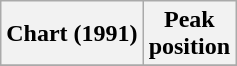<table class="wikitable sortable">
<tr>
<th align="left">Chart (1991)</th>
<th align="center">Peak<br>position</th>
</tr>
<tr>
</tr>
</table>
